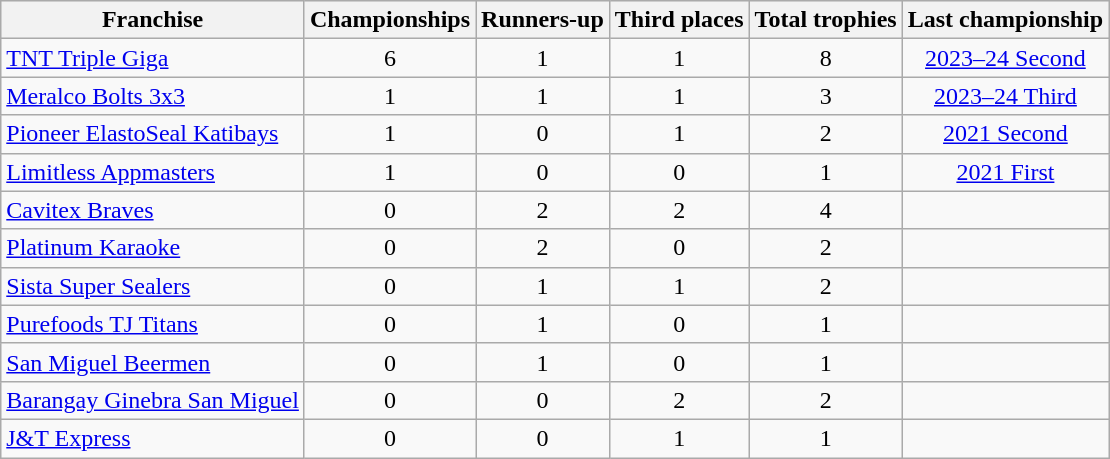<table class="wikitable sortable" style="text-align:center;">
<tr bgcolor="#efefef">
<th>Franchise</th>
<th>Championships</th>
<th>Runners-up</th>
<th>Third places</th>
<th>Total trophies</th>
<th>Last championship</th>
</tr>
<tr>
<td align=left><a href='#'>TNT Triple Giga</a></td>
<td>6</td>
<td>1</td>
<td>1</td>
<td>8</td>
<td><a href='#'>2023–24 Second</a></td>
</tr>
<tr>
<td align=left><a href='#'>Meralco Bolts 3x3</a></td>
<td>1</td>
<td>1</td>
<td>1</td>
<td>3</td>
<td><a href='#'>2023–24 Third</a></td>
</tr>
<tr>
<td align=left><a href='#'>Pioneer ElastoSeal Katibays</a></td>
<td>1</td>
<td>0</td>
<td>1</td>
<td>2</td>
<td><a href='#'>2021 Second</a></td>
</tr>
<tr>
<td align=left><a href='#'>Limitless Appmasters</a></td>
<td>1</td>
<td>0</td>
<td>0</td>
<td>1</td>
<td><a href='#'>2021 First</a></td>
</tr>
<tr>
<td align=left><a href='#'>Cavitex Braves</a></td>
<td>0</td>
<td>2</td>
<td>2</td>
<td>4</td>
<td></td>
</tr>
<tr>
<td align=left><a href='#'>Platinum Karaoke</a></td>
<td>0</td>
<td>2</td>
<td>0</td>
<td>2</td>
<td></td>
</tr>
<tr>
<td align=left><a href='#'>Sista Super Sealers</a></td>
<td>0</td>
<td>1</td>
<td>1</td>
<td>2</td>
<td></td>
</tr>
<tr>
<td align=left><a href='#'>Purefoods TJ Titans</a></td>
<td>0</td>
<td>1</td>
<td>0</td>
<td>1</td>
<td></td>
</tr>
<tr>
<td align=left><a href='#'>San Miguel Beermen</a></td>
<td>0</td>
<td>1</td>
<td>0</td>
<td>1</td>
<td></td>
</tr>
<tr>
<td align=left><a href='#'>Barangay Ginebra San Miguel</a></td>
<td>0</td>
<td>0</td>
<td>2</td>
<td>2</td>
<td></td>
</tr>
<tr>
<td align=left><a href='#'>J&T Express</a></td>
<td>0</td>
<td>0</td>
<td>1</td>
<td>1</td>
<td></td>
</tr>
</table>
